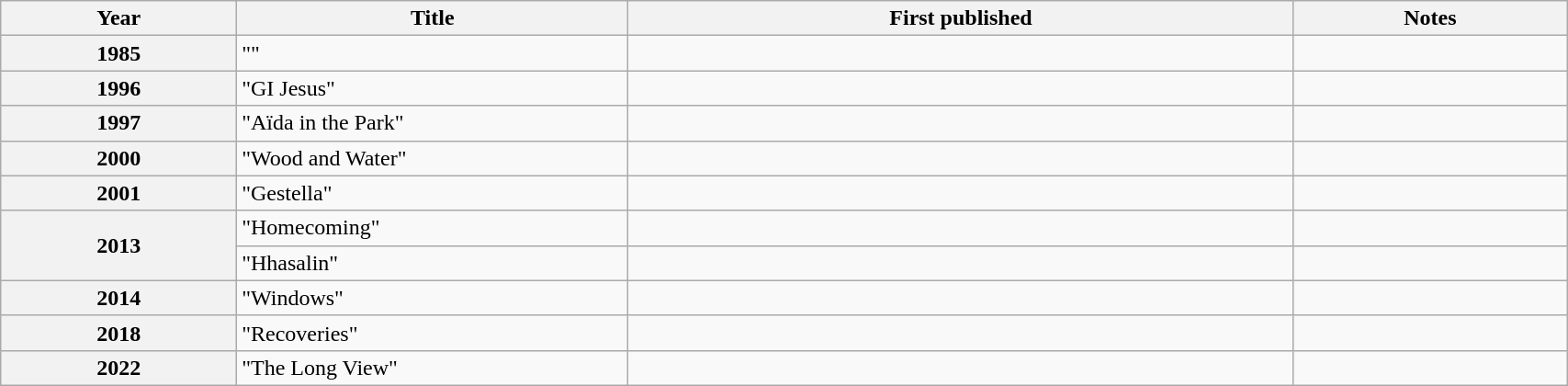<table class="wikitable sortable" width="90%">
<tr>
<th>Year</th>
<th width="25%">Title</th>
<th>First published</th>
<th>Notes</th>
</tr>
<tr>
<th>1985</th>
<td>""</td>
<td></td>
<td></td>
</tr>
<tr>
<th>1996</th>
<td>"GI Jesus"</td>
<td></td>
<td></td>
</tr>
<tr>
<th>1997</th>
<td>"Aïda in the Park"</td>
<td></td>
<td></td>
</tr>
<tr>
<th>2000</th>
<td>"Wood and Water"</td>
<td></td>
<td></td>
</tr>
<tr>
<th>2001</th>
<td>"Gestella"</td>
<td></td>
<td></td>
</tr>
<tr>
<th rowspan="2">2013</th>
<td>"Homecoming"</td>
<td></td>
<td></td>
</tr>
<tr>
<td>"Hhasalin"</td>
<td></td>
<td></td>
</tr>
<tr>
<th>2014</th>
<td>"Windows"</td>
<td></td>
<td></td>
</tr>
<tr>
<th>2018</th>
<td>"Recoveries"</td>
<td></td>
<td></td>
</tr>
<tr>
<th>2022</th>
<td>"The Long View"</td>
<td></td>
<td></td>
</tr>
</table>
